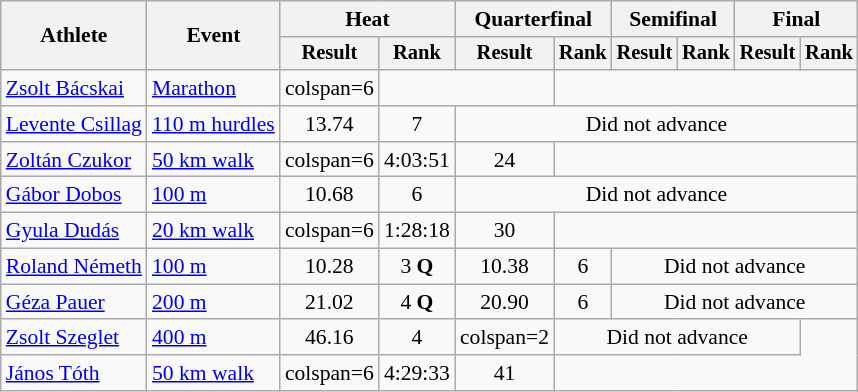<table class=wikitable style="font-size:90%">
<tr>
<th rowspan="2">Athlete</th>
<th rowspan="2">Event</th>
<th colspan="2">Heat</th>
<th colspan="2">Quarterfinal</th>
<th colspan="2">Semifinal</th>
<th colspan="2">Final</th>
</tr>
<tr style="font-size:95%">
<th>Result</th>
<th>Rank</th>
<th>Result</th>
<th>Rank</th>
<th>Result</th>
<th>Rank</th>
<th>Result</th>
<th>Rank</th>
</tr>
<tr align=center>
<td align=left><a href='#'>Zsolt Bácskai</a></td>
<td align=left><a href='#'>Marathon</a></td>
<td>colspan=6 </td>
<td colspan=2></td>
</tr>
<tr align=center>
<td align=left><a href='#'>Levente Csillag</a></td>
<td align=left><a href='#'>110 m hurdles</a></td>
<td>13.74</td>
<td>7</td>
<td colspan=6>Did not advance</td>
</tr>
<tr align=center>
<td align=left><a href='#'>Zoltán Czukor</a></td>
<td align=left><a href='#'>50 km walk</a></td>
<td>colspan=6 </td>
<td>4:03:51</td>
<td>24</td>
</tr>
<tr align=center>
<td align=left><a href='#'>Gábor Dobos</a></td>
<td align=left><a href='#'>100 m</a></td>
<td>10.68</td>
<td>6</td>
<td colspan=6>Did not advance</td>
</tr>
<tr align=center>
<td align=left><a href='#'>Gyula Dudás</a></td>
<td align=left><a href='#'>20 km walk</a></td>
<td>colspan=6 </td>
<td>1:28:18</td>
<td>30</td>
</tr>
<tr align=center>
<td align=left><a href='#'>Roland Németh</a></td>
<td align=left><a href='#'>100 m</a></td>
<td>10.28</td>
<td>3 <strong>Q</strong></td>
<td>10.38</td>
<td>6</td>
<td colspan=4>Did not advance</td>
</tr>
<tr align=center>
<td align=left><a href='#'>Géza Pauer</a></td>
<td align=left><a href='#'>200 m</a></td>
<td>21.02</td>
<td>4 <strong>Q</strong></td>
<td>20.90</td>
<td>6</td>
<td colspan=4>Did not advance</td>
</tr>
<tr align=center>
<td align=left><a href='#'>Zsolt Szeglet</a></td>
<td align=left><a href='#'>400 m</a></td>
<td>46.16</td>
<td>4</td>
<td>colspan=2 </td>
<td colspan=4>Did not advance</td>
</tr>
<tr align=center>
<td align=left><a href='#'>János Tóth</a></td>
<td align=left><a href='#'>50 km walk</a></td>
<td>colspan=6 </td>
<td>4:29:33</td>
<td>41</td>
</tr>
</table>
